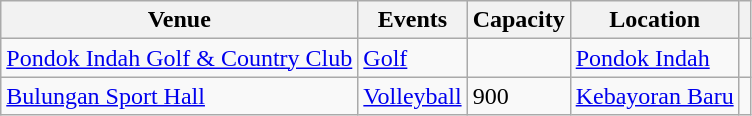<table class="wikitable">
<tr>
<th>Venue</th>
<th>Events</th>
<th>Capacity</th>
<th>Location</th>
<th></th>
</tr>
<tr>
<td><a href='#'>Pondok Indah Golf & Country Club</a></td>
<td><a href='#'>Golf</a></td>
<td></td>
<td><a href='#'>Pondok Indah</a></td>
<td></td>
</tr>
<tr>
<td><a href='#'>Bulungan Sport Hall</a></td>
<td><a href='#'>Volleyball</a></td>
<td>900</td>
<td><a href='#'>Kebayoran Baru</a></td>
<td></td>
</tr>
</table>
